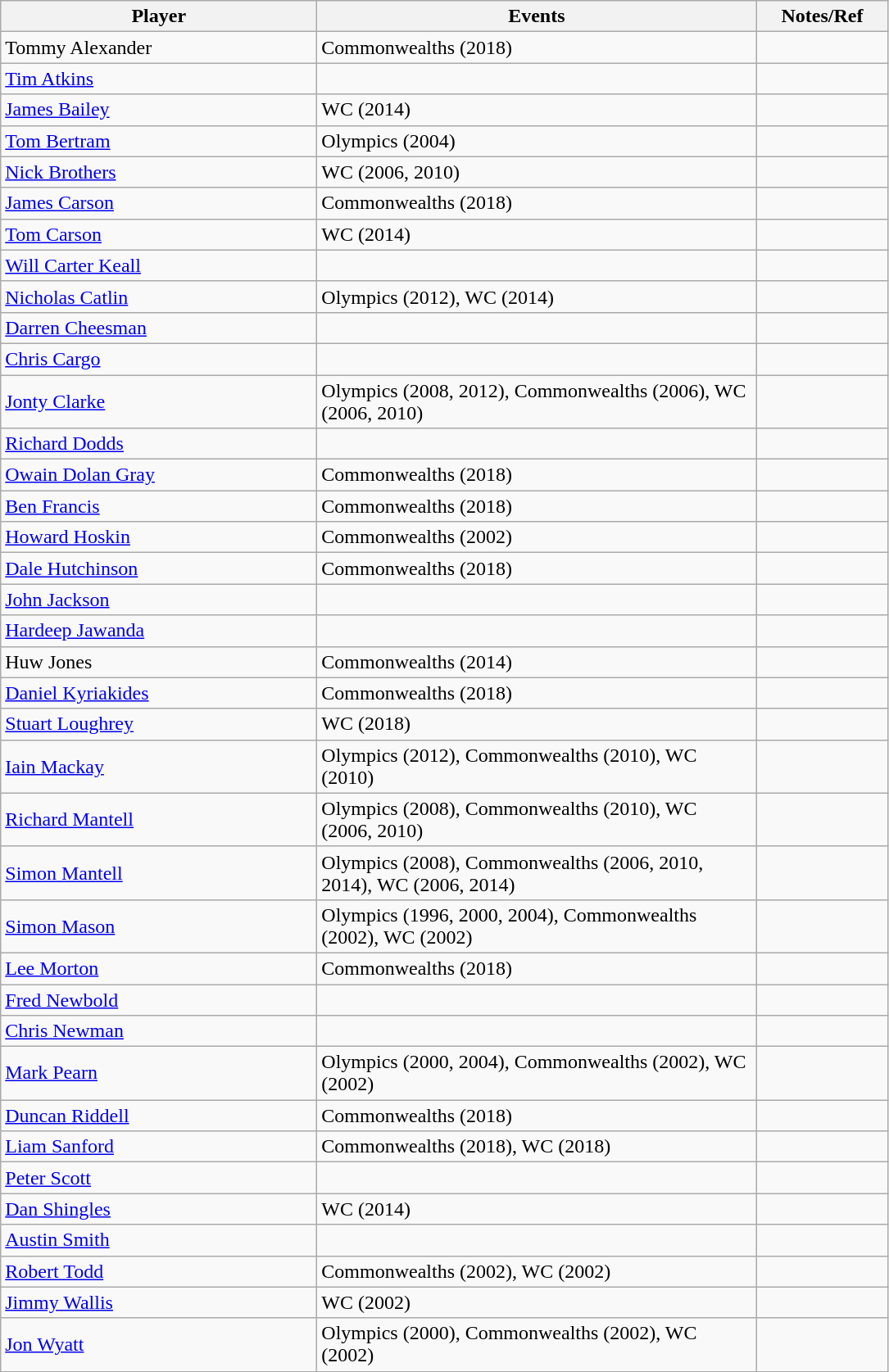<table class="wikitable">
<tr>
<th width=250>Player</th>
<th width=350>Events</th>
<th width=100>Notes/Ref</th>
</tr>
<tr>
<td> Tommy Alexander</td>
<td>Commonwealths (2018)</td>
<td></td>
</tr>
<tr>
<td> <a href='#'>Tim Atkins</a></td>
<td></td>
<td></td>
</tr>
<tr>
<td> <a href='#'>James Bailey</a></td>
<td>WC (2014)</td>
<td></td>
</tr>
<tr>
<td> <a href='#'>Tom Bertram</a></td>
<td>Olympics (2004)</td>
<td></td>
</tr>
<tr>
<td> <a href='#'>Nick Brothers</a></td>
<td>WC (2006, 2010)</td>
<td></td>
</tr>
<tr>
<td> <a href='#'>James Carson</a></td>
<td>Commonwealths (2018)</td>
<td></td>
</tr>
<tr>
<td> <a href='#'>Tom Carson</a></td>
<td>WC (2014)</td>
<td></td>
</tr>
<tr>
<td> <a href='#'>Will Carter Keall</a></td>
<td></td>
<td></td>
</tr>
<tr>
<td> <a href='#'>Nicholas Catlin</a></td>
<td>Olympics (2012), WC (2014)</td>
<td></td>
</tr>
<tr>
<td> <a href='#'>Darren Cheesman</a></td>
<td></td>
<td></td>
</tr>
<tr>
<td> <a href='#'>Chris Cargo</a></td>
<td></td>
<td></td>
</tr>
<tr>
<td> <a href='#'>Jonty Clarke</a></td>
<td>Olympics (2008, 2012), Commonwealths (2006), WC (2006, 2010)</td>
<td></td>
</tr>
<tr>
<td> <a href='#'>Richard Dodds</a></td>
<td></td>
<td></td>
</tr>
<tr>
<td> <a href='#'>Owain Dolan Gray</a></td>
<td>Commonwealths (2018)</td>
<td></td>
</tr>
<tr>
<td> <a href='#'>Ben Francis</a></td>
<td>Commonwealths (2018)</td>
<td></td>
</tr>
<tr>
<td> <a href='#'>Howard Hoskin</a></td>
<td>Commonwealths (2002)</td>
<td></td>
</tr>
<tr>
<td> <a href='#'>Dale Hutchinson</a></td>
<td>Commonwealths (2018)</td>
<td></td>
</tr>
<tr>
<td> <a href='#'>John Jackson</a></td>
<td></td>
<td></td>
</tr>
<tr>
<td><a href='#'>Hardeep Jawanda</a></td>
<td></td>
<td></td>
</tr>
<tr>
<td> Huw Jones</td>
<td>Commonwealths (2014)</td>
<td></td>
</tr>
<tr>
<td> <a href='#'>Daniel Kyriakides</a></td>
<td>Commonwealths (2018)</td>
<td></td>
</tr>
<tr>
<td> <a href='#'>Stuart Loughrey</a></td>
<td>WC (2018)</td>
<td></td>
</tr>
<tr>
<td> <a href='#'>Iain Mackay</a></td>
<td>Olympics (2012), Commonwealths (2010), WC (2010)</td>
<td></td>
</tr>
<tr>
<td> <a href='#'>Richard Mantell</a></td>
<td>Olympics (2008), Commonwealths (2010), WC (2006, 2010)</td>
<td></td>
</tr>
<tr>
<td> <a href='#'>Simon Mantell</a></td>
<td>Olympics (2008), Commonwealths (2006, 2010, 2014), WC (2006, 2014)</td>
<td></td>
</tr>
<tr>
<td> <a href='#'>Simon Mason</a></td>
<td>Olympics (1996, 2000, 2004), Commonwealths (2002), WC (2002)</td>
<td></td>
</tr>
<tr>
<td> <a href='#'>Lee Morton</a></td>
<td>Commonwealths (2018)</td>
<td></td>
</tr>
<tr>
<td> <a href='#'>Fred Newbold</a></td>
<td></td>
<td></td>
</tr>
<tr>
<td> <a href='#'>Chris Newman</a></td>
<td></td>
<td></td>
</tr>
<tr>
<td> <a href='#'>Mark Pearn</a></td>
<td>Olympics (2000, 2004), Commonwealths (2002), WC (2002)</td>
<td></td>
</tr>
<tr>
<td> <a href='#'>Duncan Riddell</a></td>
<td>Commonwealths (2018)</td>
<td></td>
</tr>
<tr>
<td> <a href='#'>Liam Sanford</a></td>
<td>Commonwealths (2018), WC (2018)</td>
<td></td>
</tr>
<tr>
<td> <a href='#'>Peter Scott</a></td>
<td></td>
<td></td>
</tr>
<tr>
<td> <a href='#'>Dan Shingles</a></td>
<td>WC (2014)</td>
<td></td>
</tr>
<tr>
<td> <a href='#'>Austin Smith</a></td>
<td></td>
<td></td>
</tr>
<tr>
<td> <a href='#'>Robert Todd</a></td>
<td>Commonwealths (2002), WC (2002)</td>
<td></td>
</tr>
<tr>
<td> <a href='#'>Jimmy Wallis</a></td>
<td>WC (2002)</td>
<td></td>
</tr>
<tr>
<td> <a href='#'>Jon Wyatt</a></td>
<td>Olympics (2000), Commonwealths (2002), WC (2002)</td>
<td></td>
</tr>
</table>
